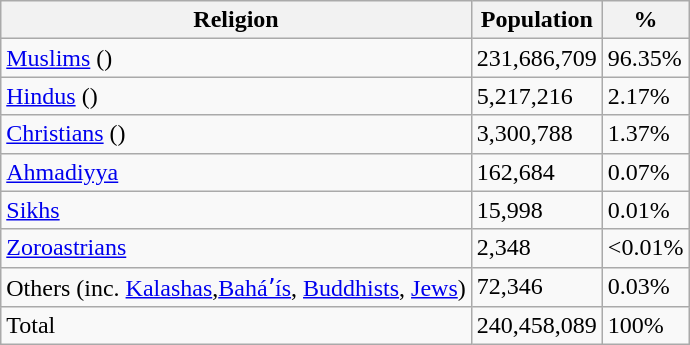<table class="wikitable">
<tr>
<th>Religion</th>
<th>Population</th>
<th>%</th>
</tr>
<tr>
<td><a href='#'>Muslims</a> ()</td>
<td>231,686,709</td>
<td>96.35%</td>
</tr>
<tr>
<td><a href='#'>Hindus</a> ()</td>
<td>5,217,216</td>
<td>2.17%</td>
</tr>
<tr>
<td><a href='#'>Christians</a> ()</td>
<td>3,300,788</td>
<td>1.37%</td>
</tr>
<tr>
<td><a href='#'>Ahmadiyya</a></td>
<td>162,684</td>
<td>0.07%</td>
</tr>
<tr>
<td><a href='#'>Sikhs</a></td>
<td>15,998</td>
<td>0.01%</td>
</tr>
<tr>
<td><a href='#'>Zoroastrians</a></td>
<td>2,348</td>
<td><0.01%</td>
</tr>
<tr>
<td>Others (inc. <a href='#'>Kalashas</a>,<a href='#'>Baháʼís</a>, <a href='#'>Buddhists</a>, <a href='#'>Jews</a>)</td>
<td>72,346</td>
<td>0.03%</td>
</tr>
<tr>
<td>Total</td>
<td>240,458,089</td>
<td>100%</td>
</tr>
</table>
